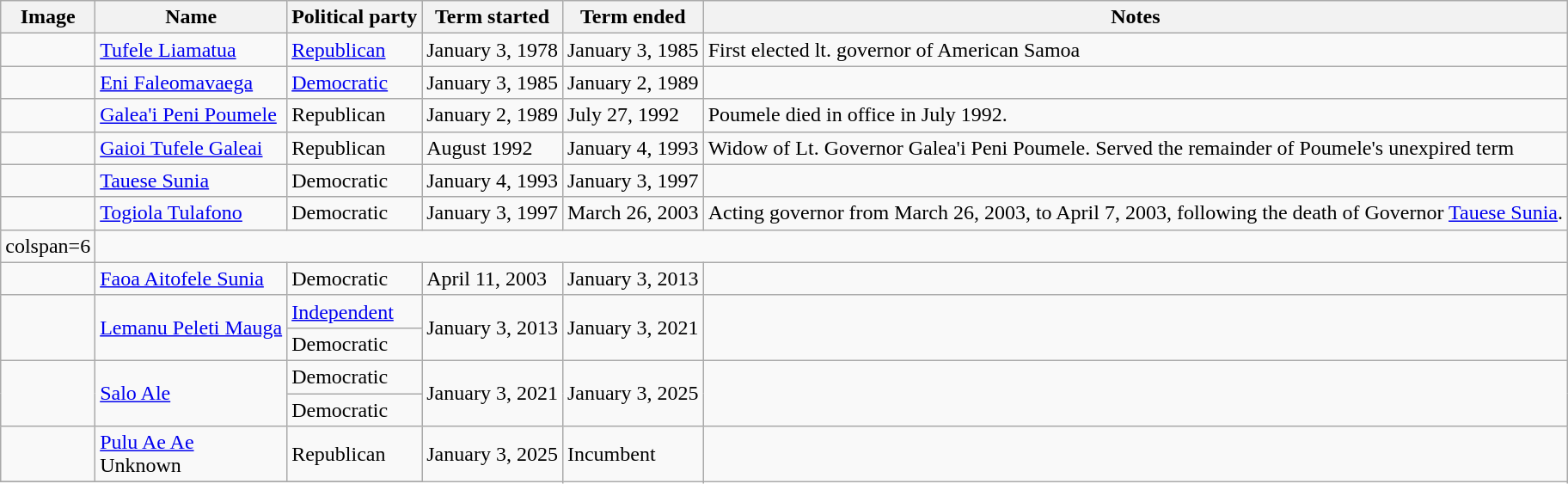<table class="wikitable">
<tr>
<th>Image</th>
<th>Name</th>
<th>Political party</th>
<th>Term started</th>
<th>Term ended</th>
<th>Notes</th>
</tr>
<tr>
<td></td>
<td><a href='#'>Tufele Liamatua</a><br></td>
<td><a href='#'>Republican</a></td>
<td>January 3, 1978</td>
<td>January 3, 1985</td>
<td>First elected lt. governor of American Samoa</td>
</tr>
<tr>
<td></td>
<td><a href='#'>Eni Faleomavaega</a><br></td>
<td><a href='#'>Democratic</a></td>
<td>January 3, 1985</td>
<td>January 2, 1989</td>
<td></td>
</tr>
<tr>
<td></td>
<td><a href='#'>Galea'i Peni Poumele</a><br></td>
<td>Republican</td>
<td>January 2, 1989</td>
<td>July 27, 1992</td>
<td>Poumele died in office in July 1992.</td>
</tr>
<tr>
<td></td>
<td><a href='#'>Gaioi Tufele Galeai</a></td>
<td>Republican</td>
<td>August 1992</td>
<td>January 4, 1993</td>
<td>Widow of Lt. Governor Galea'i Peni Poumele. Served the remainder of Poumele's unexpired term</td>
</tr>
<tr>
<td></td>
<td><a href='#'>Tauese Sunia</a><br></td>
<td>Democratic</td>
<td>January 4, 1993</td>
<td>January 3, 1997</td>
<td></td>
</tr>
<tr>
<td></td>
<td><a href='#'>Togiola Tulafono</a><br></td>
<td>Democratic</td>
<td>January 3, 1997</td>
<td>March 26, 2003</td>
<td>Acting governor from March 26, 2003, to April 7, 2003, following the death of Governor <a href='#'>Tauese Sunia</a>.</td>
</tr>
<tr>
<td>colspan=6 </td>
</tr>
<tr>
<td></td>
<td><a href='#'>Faoa Aitofele Sunia</a><br></td>
<td>Democratic</td>
<td>April 11, 2003</td>
<td>January 3, 2013</td>
<td></td>
</tr>
<tr>
<td rowspan=2></td>
<td rowspan=2><a href='#'>Lemanu Peleti Mauga</a><br></td>
<td><a href='#'>Independent</a></td>
<td rowspan=2>January 3, 2013</td>
<td rowspan=2>January 3, 2021</td>
<td rowspan=2></td>
</tr>
<tr>
<td>Democratic</td>
</tr>
<tr>
<td rowspan=2></td>
<td rowspan=2><a href='#'>Salo Ale</a><br></td>
<td>Democratic</td>
<td rowspan=2>January 3, 2021</td>
<td rowspan=2>January 3, 2025</td>
<td rowspan=2></td>
</tr>
<tr>
<td>Democratic</td>
</tr>
<tr>
<td></td>
<td><a href='#'>Pulu Ae Ae</a><br>Unknown</td>
<td>Republican</td>
<td rowspan=2>January 3, 2025</td>
<td rowspan=2>Incumbent</td>
<td rowspan=2></td>
</tr>
<tr>
</tr>
</table>
